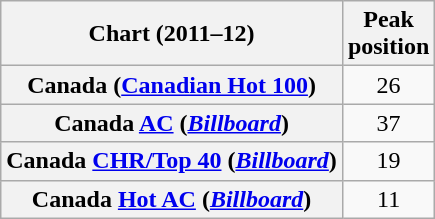<table class="wikitable sortable plainrowheaders" style="text-align:center;">
<tr>
<th scope="col">Chart (2011–12)</th>
<th scope="col">Peak<br>position</th>
</tr>
<tr>
<th scope="row">Canada (<a href='#'>Canadian Hot 100</a>)</th>
<td>26</td>
</tr>
<tr>
<th scope="row">Canada <a href='#'>AC</a> (<em><a href='#'>Billboard</a></em>)</th>
<td>37</td>
</tr>
<tr>
<th scope="row">Canada <a href='#'>CHR/Top 40</a> (<em><a href='#'>Billboard</a></em>)</th>
<td>19</td>
</tr>
<tr>
<th scope="row">Canada <a href='#'>Hot AC</a> (<em><a href='#'>Billboard</a></em>)</th>
<td>11</td>
</tr>
</table>
